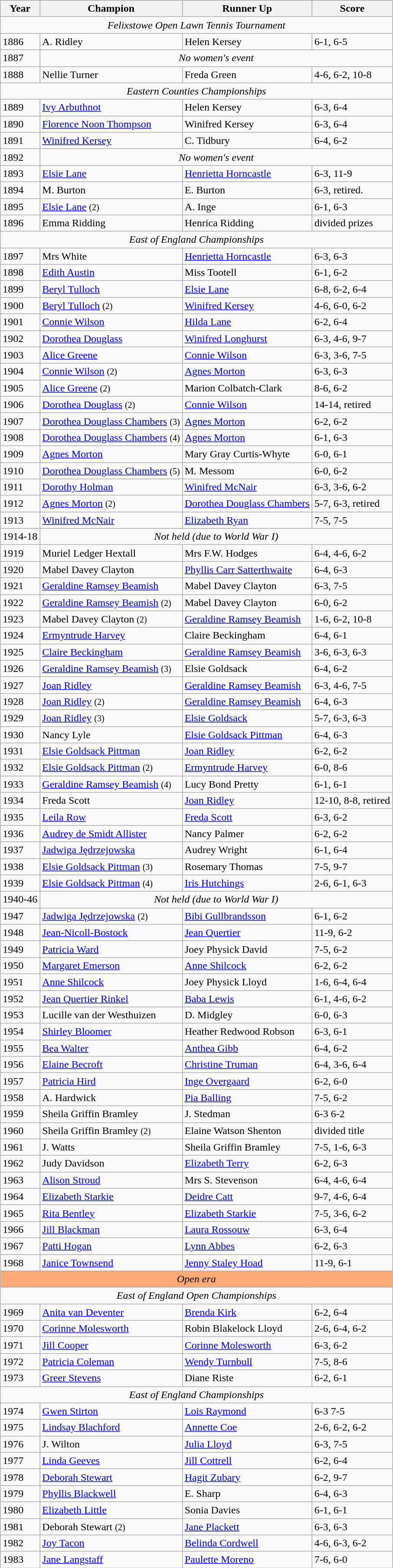<table class="wikitable sortable">
<tr>
<th>Year</th>
<th>Champion</th>
<th>Runner Up</th>
<th>Score</th>
</tr>
<tr>
<td colspan=4 align=center><em>Felixstowe Open Lawn Tennis Tournament</em></td>
</tr>
<tr>
<td>1886</td>
<td> A. Ridley</td>
<td> Helen Kersey</td>
<td>6-1, 6-5</td>
</tr>
<tr>
<td>1887</td>
<td colspan=4 align=center><em>No women's event</em></td>
</tr>
<tr>
<td>1888</td>
<td> Nellie Turner</td>
<td> Freda Green</td>
<td>4-6, 6-2, 10-8</td>
</tr>
<tr>
<td colspan=4 align=center><em>Eastern Counties Championships</em></td>
</tr>
<tr>
<td>1889</td>
<td> <a href='#'>Ivy Arbuthnot</a></td>
<td> Helen Kersey</td>
<td>6-3, 6-4</td>
</tr>
<tr>
<td>1890</td>
<td> <a href='#'>Florence Noon Thompson</a></td>
<td> Winifred Kersey</td>
<td>6-3, 6-4</td>
</tr>
<tr>
<td>1891</td>
<td> <a href='#'>Winifred Kersey</a></td>
<td> C. Tidbury</td>
<td>6-4, 6-2</td>
</tr>
<tr>
<td>1892</td>
<td colspan=4 align=center><em>No women's event</em></td>
</tr>
<tr>
<td>1893</td>
<td>  <a href='#'>Elsie Lane</a></td>
<td> <a href='#'>Henrietta Horncastle</a></td>
<td>6-3, 11-9</td>
</tr>
<tr>
<td>1894</td>
<td>  M. Burton</td>
<td>  E. Burton</td>
<td>6-3, retired.</td>
</tr>
<tr>
<td>1895</td>
<td> <a href='#'>Elsie Lane</a> <small>(2)</small></td>
<td>  A. Inge</td>
<td>6-1, 6-3</td>
</tr>
<tr>
<td>1896</td>
<td> Emma Ridding</td>
<td> Henrica Ridding</td>
<td>divided prizes</td>
</tr>
<tr>
<td colspan=4 align=center><em>East of England Championships</em></td>
</tr>
<tr>
<td>1897</td>
<td> Mrs White</td>
<td>  <a href='#'>Henrietta Horncastle</a></td>
<td>6-3, 6-3</td>
</tr>
<tr>
<td>1898</td>
<td> <a href='#'>Edith Austin</a></td>
<td>  Miss Tootell</td>
<td>6-1, 6-2</td>
</tr>
<tr>
<td>1899</td>
<td> <a href='#'>Beryl Tulloch</a></td>
<td>  <a href='#'>Elsie Lane</a></td>
<td>6-8, 6-2, 6-4</td>
</tr>
<tr>
<td>1900</td>
<td> <a href='#'>Beryl Tulloch</a> <small>(2)</small></td>
<td> <a href='#'>Winifred Kersey</a></td>
<td>4-6, 6-0, 6-2</td>
</tr>
<tr>
<td>1901</td>
<td> <a href='#'>Connie Wilson</a></td>
<td> <a href='#'>Hilda Lane</a></td>
<td>6-2, 6-4</td>
</tr>
<tr>
<td>1902</td>
<td> <a href='#'>Dorothea Douglass</a></td>
<td>  <a href='#'>Winifred Longhurst</a></td>
<td>6-3, 4-6, 9-7</td>
</tr>
<tr>
<td>1903</td>
<td> <a href='#'>Alice Greene</a></td>
<td> <a href='#'>Connie Wilson</a></td>
<td>6-3, 3-6, 7-5</td>
</tr>
<tr>
<td>1904</td>
<td> <a href='#'>Connie Wilson</a> <small>(2)</small></td>
<td>  <a href='#'>Agnes Morton</a></td>
<td>6-3, 6-3</td>
</tr>
<tr>
<td>1905</td>
<td> <a href='#'>Alice Greene</a> <small>(2)</small></td>
<td> Marion Colbatch-Clark</td>
<td>8-6, 6-2</td>
</tr>
<tr>
<td>1906</td>
<td>  <a href='#'>Dorothea Douglass</a> <small>(2)</small></td>
<td> <a href='#'>Connie Wilson</a></td>
<td>14-14, retired</td>
</tr>
<tr>
<td>1907</td>
<td> <a href='#'>Dorothea Douglass Chambers</a> <small>(3)</small></td>
<td> <a href='#'>Agnes Morton</a></td>
<td>6-2, 6-2</td>
</tr>
<tr>
<td>1908</td>
<td> <a href='#'>Dorothea Douglass Chambers</a> <small>(4)</small></td>
<td> <a href='#'>Agnes Morton</a></td>
<td>6-1, 6-3</td>
</tr>
<tr>
<td>1909</td>
<td> <a href='#'>Agnes Morton</a></td>
<td> Mary Gray Curtis-Whyte</td>
<td>6-0, 6-1</td>
</tr>
<tr>
<td>1910</td>
<td> <a href='#'>Dorothea Douglass Chambers</a>  <small>(5)</small></td>
<td>  M. Messom</td>
<td>6-0, 6-2</td>
</tr>
<tr>
<td>1911</td>
<td>  <a href='#'>Dorothy Holman</a></td>
<td>  <a href='#'>Winifred McNair</a></td>
<td>6-3, 3-6, 6-2</td>
</tr>
<tr>
<td>1912</td>
<td>  <a href='#'>Agnes Morton</a> <small>(2)</small></td>
<td> <a href='#'>Dorothea Douglass Chambers</a></td>
<td>5-7, 6-3, retired</td>
</tr>
<tr>
<td>1913</td>
<td>  <a href='#'>Winifred McNair</a></td>
<td> <a href='#'>Elizabeth Ryan</a></td>
<td>7-5, 7-5</td>
</tr>
<tr>
<td>1914-18</td>
<td colspan=4 align=center><em>Not held (due to World War I)</em></td>
</tr>
<tr>
<td>1919</td>
<td>  Muriel Ledger Hextall</td>
<td>  Mrs F.W. Hodges</td>
<td>6-4, 4-6, 6-2</td>
</tr>
<tr>
<td>1920</td>
<td>   Mabel Davey Clayton</td>
<td>  <a href='#'>Phyllis Carr Satterthwaite</a></td>
<td>6-4, 6-3</td>
</tr>
<tr>
<td>1921</td>
<td> <a href='#'>Geraldine Ramsey Beamish</a></td>
<td>  Mabel Davey Clayton</td>
<td>6-3, 7-5</td>
</tr>
<tr>
<td>1922</td>
<td> <a href='#'>Geraldine Ramsey Beamish</a> <small>(2)</small></td>
<td>  Mabel Davey Clayton</td>
<td>6-0, 6-2</td>
</tr>
<tr>
<td>1923</td>
<td>  Mabel Davey Clayton <small>(2)</small></td>
<td> <a href='#'>Geraldine Ramsey Beamish</a></td>
<td>1-6, 6-2, 10-8</td>
</tr>
<tr>
<td>1924</td>
<td> <a href='#'>Ermyntrude Harvey</a></td>
<td> Claire Beckingham</td>
<td>6-4, 6-1</td>
</tr>
<tr>
<td>1925</td>
<td> <a href='#'>Claire Beckingham</a></td>
<td> <a href='#'>Geraldine Ramsey Beamish</a></td>
<td>3-6, 6-3, 6-3</td>
</tr>
<tr>
<td>1926</td>
<td> <a href='#'>Geraldine Ramsey Beamish</a> <small>(3)</small></td>
<td> Elsie Goldsack</td>
<td>6-4, 6-2</td>
</tr>
<tr>
<td>1927</td>
<td> <a href='#'>Joan Ridley</a></td>
<td> <a href='#'>Geraldine Ramsey Beamish</a></td>
<td>6-3, 4-6, 7-5</td>
</tr>
<tr>
<td>1928</td>
<td> <a href='#'>Joan Ridley</a> <small>(2)</small></td>
<td> <a href='#'>Geraldine Ramsey Beamish</a></td>
<td>6-4, 6-3</td>
</tr>
<tr>
<td>1929</td>
<td> <a href='#'>Joan Ridley</a> <small>(3)</small></td>
<td> <a href='#'>Elsie Goldsack</a></td>
<td>5-7, 6-3, 6-3</td>
</tr>
<tr>
<td>1930</td>
<td>  Nancy Lyle</td>
<td> <a href='#'>Elsie Goldsack Pittman</a></td>
<td>6-4, 6-3</td>
</tr>
<tr>
<td>1931</td>
<td> <a href='#'>Elsie Goldsack Pittman</a></td>
<td> <a href='#'>Joan Ridley</a></td>
<td>6-2, 6-2</td>
</tr>
<tr>
<td>1932</td>
<td> <a href='#'>Elsie Goldsack Pittman</a> <small>(2)</small></td>
<td> <a href='#'>Ermyntrude Harvey</a></td>
<td>6-0, 8-6</td>
</tr>
<tr>
<td>1933</td>
<td>  <a href='#'>Geraldine Ramsey Beamish</a> <small>(4)</small></td>
<td>  Lucy Bond Pretty</td>
<td>6-1, 6-1</td>
</tr>
<tr>
<td>1934</td>
<td> Freda Scott</td>
<td> <a href='#'>Joan Ridley</a></td>
<td>12-10, 8-8, retired</td>
</tr>
<tr>
<td>1935</td>
<td> <a href='#'>Leila Row</a></td>
<td> <a href='#'>Freda Scott</a></td>
<td>6-3, 6-2</td>
</tr>
<tr>
<td>1936</td>
<td> <a href='#'>Audrey de Smidt Allister</a></td>
<td> Nancy Palmer</td>
<td>6-2, 6-2</td>
</tr>
<tr>
<td>1937</td>
<td>  <a href='#'>Jadwiga Jędrzejowska</a></td>
<td> Audrey Wright</td>
<td>6-1, 6-4</td>
</tr>
<tr>
<td>1938</td>
<td> <a href='#'>Elsie Goldsack Pittman</a> <small>(3)</small></td>
<td> Rosemary Thomas</td>
<td>7-5, 9-7</td>
</tr>
<tr>
<td>1939</td>
<td>  <a href='#'>Elsie Goldsack Pittman</a> <small>(4)</small></td>
<td> <a href='#'>Iris Hutchings</a></td>
<td>2-6, 6-1, 6-3</td>
</tr>
<tr>
<td>1940-46</td>
<td colspan=4 align=center><em>Not held (due to World War I)</em></td>
</tr>
<tr>
<td>1947</td>
<td> <a href='#'>Jadwiga Jędrzejowska</a> <small>(2)</small></td>
<td> <a href='#'>Bibi Gullbrandsson</a></td>
<td>6-1, 6-2</td>
</tr>
<tr>
<td>1948</td>
<td> <a href='#'>Jean-Nicoll-Bostock</a></td>
<td> <a href='#'>Jean Quertier</a></td>
<td>11-9, 6-2</td>
</tr>
<tr>
<td>1949</td>
<td> <a href='#'>Patricia Ward</a></td>
<td> Joey Physick David</td>
<td>7-5, 6-2</td>
</tr>
<tr>
<td>1950</td>
<td> <a href='#'>Margaret Emerson</a></td>
<td> <a href='#'>Anne Shilcock</a></td>
<td>6-2, 6-2</td>
</tr>
<tr>
<td>1951</td>
<td> <a href='#'>Anne Shilcock</a></td>
<td> Joey Physick Lloyd</td>
<td>1-6, 6-4, 6-4</td>
</tr>
<tr>
<td>1952</td>
<td> <a href='#'>Jean Quertier Rinkel</a></td>
<td> <a href='#'>Baba Lewis</a></td>
<td>6-1, 4-6, 6-2</td>
</tr>
<tr>
<td>1953</td>
<td> Lucille van der Westhuizen</td>
<td> D. Midgley</td>
<td>6-0, 6-3</td>
</tr>
<tr>
<td>1954</td>
<td> <a href='#'>Shirley Bloomer</a></td>
<td> Heather Redwood Robson</td>
<td>6-3, 6-1</td>
</tr>
<tr>
<td>1955</td>
<td> <a href='#'>Bea Walter</a></td>
<td> <a href='#'>Anthea Gibb</a></td>
<td>6-4, 6-2</td>
</tr>
<tr>
<td>1956</td>
<td> <a href='#'>Elaine Becroft</a></td>
<td> <a href='#'>Christine Truman</a></td>
<td>6-4, 3-6, 6-4</td>
</tr>
<tr>
<td>1957</td>
<td> <a href='#'>Patricia Hird</a></td>
<td> <a href='#'>Inge Overgaard</a></td>
<td>6-2, 6-0</td>
</tr>
<tr>
<td>1958</td>
<td> A. Hardwick</td>
<td> <a href='#'>Pia Balling</a></td>
<td>7-5, 6-2</td>
</tr>
<tr>
<td>1959</td>
<td> Sheila Griffin Bramley</td>
<td> J. Stedman</td>
<td>6-3 6-2</td>
</tr>
<tr>
<td>1960</td>
<td> Sheila Griffin Bramley <small>(2)</small></td>
<td> Elaine Watson Shenton</td>
<td>divided title</td>
</tr>
<tr>
<td>1961</td>
<td> J. Watts</td>
<td> Sheila Griffin Bramley</td>
<td>7-5, 1-6, 6-3</td>
</tr>
<tr>
<td>1962</td>
<td> Judy Davidson</td>
<td> <a href='#'>Elizabeth Terry</a></td>
<td>6-2, 6-3</td>
</tr>
<tr>
<td>1963</td>
<td> <a href='#'>Alison Stroud</a></td>
<td> Mrs S. Stevenson</td>
<td>6-4, 4-6, 6-4</td>
</tr>
<tr>
<td>1964</td>
<td>  <a href='#'>Elizabeth Starkie</a></td>
<td> <a href='#'>Deidre Catt</a></td>
<td>9-7, 4-6, 6-4</td>
</tr>
<tr>
<td>1965</td>
<td> <a href='#'>Rita Bentley</a></td>
<td> <a href='#'>Elizabeth Starkie</a></td>
<td>7-5, 3-6, 6-2</td>
</tr>
<tr>
<td>1966</td>
<td> <a href='#'>Jill Blackman</a></td>
<td> <a href='#'>Laura Rossouw</a></td>
<td>6-3, 6-4</td>
</tr>
<tr>
<td>1967</td>
<td> <a href='#'>Patti Hogan</a></td>
<td> <a href='#'>Lynn Abbes</a></td>
<td>6-2, 6-3</td>
</tr>
<tr>
<td>1968</td>
<td> <a href='#'>Janice Townsend</a></td>
<td> <a href='#'>Jenny Staley Hoad</a></td>
<td>11-9, 6-1</td>
</tr>
<tr style=background-color:#ffaa77>
<td colspan=10 align=center><em>Open era</em></td>
</tr>
<tr>
<td colspan=4 align=center><em>East of England Open Championships</em></td>
</tr>
<tr>
<td>1969</td>
<td> <a href='#'>Anita van Deventer</a></td>
<td> <a href='#'>Brenda Kirk</a></td>
<td>6-2, 6-4</td>
</tr>
<tr>
<td>1970</td>
<td> <a href='#'>Corinne Molesworth</a></td>
<td> Robin Blakelock Lloyd</td>
<td>2-6, 6-4, 6-2</td>
</tr>
<tr>
<td>1971</td>
<td> <a href='#'>Jill Cooper</a></td>
<td> <a href='#'>Corinne Molesworth</a></td>
<td>6-3, 6-2</td>
</tr>
<tr>
<td>1972</td>
<td> <a href='#'>Patricia Coleman</a></td>
<td> <a href='#'>Wendy Turnbull</a></td>
<td>7-5, 8-6</td>
</tr>
<tr>
<td>1973</td>
<td> <a href='#'>Greer Stevens</a></td>
<td> Diane Riste</td>
<td>6-2, 6-1</td>
</tr>
<tr>
<td colspan=4 align=center><em>East of England Championships</em></td>
</tr>
<tr>
<td>1974</td>
<td> <a href='#'>Gwen Stirton</a></td>
<td> <a href='#'>Lois Raymond</a></td>
<td>6-3 7-5</td>
</tr>
<tr>
<td>1975</td>
<td> <a href='#'>Lindsay Blachford</a></td>
<td> <a href='#'>Annette Coe</a></td>
<td>2-6, 6-2, 6-2</td>
</tr>
<tr>
<td>1976</td>
<td> J. Wilton</td>
<td> <a href='#'>Julia Lloyd</a></td>
<td>6-3, 7-5</td>
</tr>
<tr>
<td>1977</td>
<td> <a href='#'>Linda Geeves</a></td>
<td> <a href='#'>Jill Cottrell</a></td>
<td>6-2, 6-4</td>
</tr>
<tr>
<td>1978</td>
<td> <a href='#'>Deborah Stewart</a></td>
<td> <a href='#'>Hagit Zubary</a></td>
<td>6-2, 9-7</td>
</tr>
<tr>
<td>1979</td>
<td> <a href='#'>Phyllis Blackwell</a></td>
<td> E. Sharp</td>
<td>6-4, 6-3</td>
</tr>
<tr>
<td>1980</td>
<td> <a href='#'>Elizabeth Little</a></td>
<td> Sonia Davies</td>
<td>6-1, 6-1</td>
</tr>
<tr>
<td>1981</td>
<td> Deborah Stewart <small>(2)</small></td>
<td> <a href='#'>Jane Plackett</a></td>
<td>6-3, 6-3</td>
</tr>
<tr>
<td>1982</td>
<td> <a href='#'>Joy Tacon</a></td>
<td> <a href='#'>Belinda Cordwell</a></td>
<td>4-6, 6-3, 6-2</td>
</tr>
<tr>
<td>1983</td>
<td> <a href='#'>Jane Langstaff</a></td>
<td> <a href='#'>Paulette Moreno</a></td>
<td>7-6, 6-0</td>
</tr>
</table>
